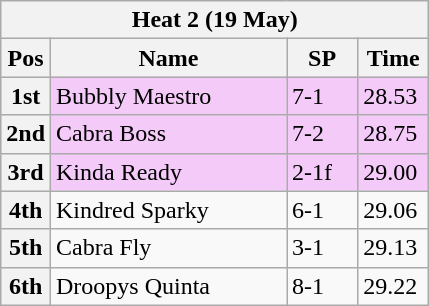<table class="wikitable">
<tr>
<th colspan="6">Heat 2 (19 May)</th>
</tr>
<tr>
<th width=20>Pos</th>
<th width=150>Name</th>
<th width=40>SP</th>
<th width=40>Time</th>
</tr>
<tr style="background: #f4caf9;">
<th>1st</th>
<td>Bubbly Maestro</td>
<td>7-1</td>
<td>28.53</td>
</tr>
<tr style="background: #f4caf9;">
<th>2nd</th>
<td>Cabra Boss</td>
<td>7-2</td>
<td>28.75</td>
</tr>
<tr style="background: #f4caf9;">
<th>3rd</th>
<td>Kinda Ready</td>
<td>2-1f</td>
<td>29.00</td>
</tr>
<tr>
<th>4th</th>
<td>Kindred Sparky</td>
<td>6-1</td>
<td>29.06</td>
</tr>
<tr>
<th>5th</th>
<td>Cabra Fly</td>
<td>3-1</td>
<td>29.13</td>
</tr>
<tr>
<th>6th</th>
<td>Droopys Quinta</td>
<td>8-1</td>
<td>29.22</td>
</tr>
</table>
